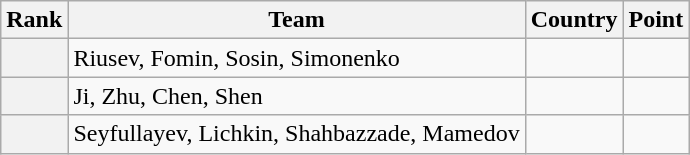<table class="wikitable sortable">
<tr>
<th>Rank</th>
<th>Team</th>
<th>Country</th>
<th>Point</th>
</tr>
<tr>
<th></th>
<td>Riusev, Fomin, Sosin, Simonenko</td>
<td></td>
<td></td>
</tr>
<tr>
<th></th>
<td>Ji, Zhu, Chen, Shen</td>
<td></td>
<td></td>
</tr>
<tr>
<th></th>
<td>Seyfullayev, Lichkin, Shahbazzade, Mamedov</td>
<td></td>
<td></td>
</tr>
</table>
